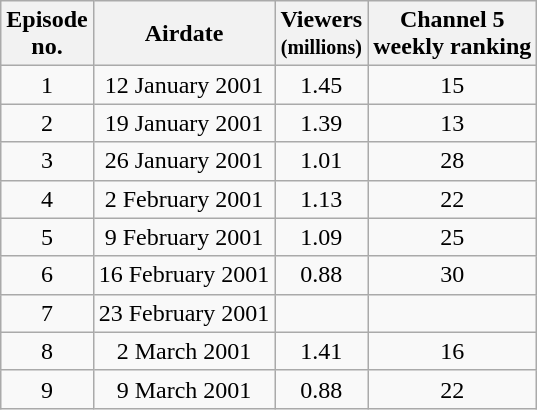<table class="wikitable" style="text-align:center;">
<tr>
<th>Episode<br>no.</th>
<th>Airdate</th>
<th>Viewers<br><small>(millions)</small></th>
<th>Channel 5<br>weekly ranking</th>
</tr>
<tr>
<td>1</td>
<td>12 January 2001</td>
<td>1.45</td>
<td>15</td>
</tr>
<tr>
<td>2</td>
<td>19 January 2001</td>
<td>1.39</td>
<td>13</td>
</tr>
<tr>
<td>3</td>
<td>26 January 2001</td>
<td>1.01</td>
<td>28</td>
</tr>
<tr>
<td>4</td>
<td>2 February 2001</td>
<td>1.13</td>
<td>22</td>
</tr>
<tr>
<td>5</td>
<td>9 February 2001</td>
<td>1.09</td>
<td>25</td>
</tr>
<tr>
<td>6</td>
<td>16 February 2001</td>
<td>0.88</td>
<td>30</td>
</tr>
<tr>
<td>7</td>
<td>23 February 2001</td>
<td></td>
<td></td>
</tr>
<tr>
<td>8</td>
<td>2 March 2001</td>
<td>1.41</td>
<td>16</td>
</tr>
<tr>
<td>9</td>
<td>9 March 2001</td>
<td>0.88</td>
<td>22</td>
</tr>
</table>
